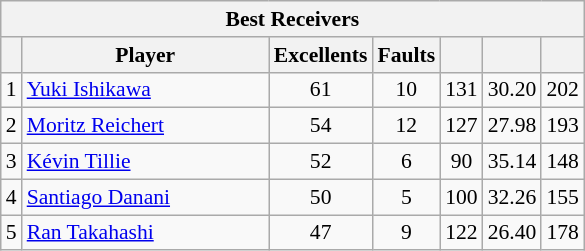<table class="wikitable sortable" style=font-size:90%>
<tr>
<th colspan=7>Best Receivers</th>
</tr>
<tr>
<th></th>
<th width=158>Player</th>
<th width=20>Excellents</th>
<th width=20>Faults</th>
<th width=20></th>
<th width=20></th>
<th width=20></th>
</tr>
<tr>
<td>1</td>
<td> <a href='#'>Yuki Ishikawa</a></td>
<td align=center>61</td>
<td align=center>10</td>
<td align=center>131</td>
<td align=center>30.20</td>
<td align=center>202</td>
</tr>
<tr>
<td>2</td>
<td> <a href='#'>Moritz Reichert</a></td>
<td align=center>54</td>
<td align=center>12</td>
<td align=center>127</td>
<td align=center>27.98</td>
<td align=center>193</td>
</tr>
<tr>
<td>3</td>
<td> <a href='#'>Kévin Tillie</a></td>
<td align=center>52</td>
<td align=center>6</td>
<td align=center>90</td>
<td align=center>35.14</td>
<td align=center>148</td>
</tr>
<tr>
<td>4</td>
<td> <a href='#'>Santiago Danani</a></td>
<td align=center>50</td>
<td align=center>5</td>
<td align=center>100</td>
<td align=center>32.26</td>
<td align=center>155</td>
</tr>
<tr>
<td>5</td>
<td> <a href='#'>Ran Takahashi</a></td>
<td align=center>47</td>
<td align=center>9</td>
<td align=center>122</td>
<td align=center>26.40</td>
<td align=center>178</td>
</tr>
</table>
